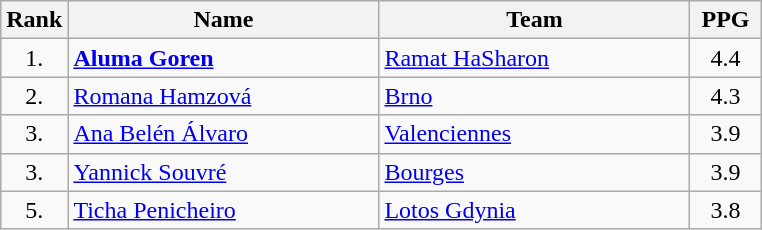<table class="wikitable" style="text-align: center;">
<tr>
<th>Rank</th>
<th width=200>Name</th>
<th width=200>Team</th>
<th width=40>PPG</th>
</tr>
<tr>
<td>1.</td>
<td align="left"> <strong><a href='#'>Aluma Goren</a></strong></td>
<td align="left"> <a href='#'>Ramat HaSharon</a></td>
<td>4.4</td>
</tr>
<tr>
<td>2.</td>
<td align="left"> <a href='#'>Romana Hamzová</a></td>
<td align="left"> <a href='#'>Brno</a></td>
<td>4.3</td>
</tr>
<tr>
<td>3.</td>
<td align="left"> <a href='#'>Ana Belén Álvaro</a></td>
<td align="left"> <a href='#'>Valenciennes</a></td>
<td>3.9</td>
</tr>
<tr>
<td>3.</td>
<td align="left"> <a href='#'>Yannick Souvré</a></td>
<td align="left"> <a href='#'>Bourges</a></td>
<td>3.9</td>
</tr>
<tr>
<td>5.</td>
<td align="left"> <a href='#'>Ticha Penicheiro</a></td>
<td align="left"> <a href='#'>Lotos Gdynia</a></td>
<td>3.8</td>
</tr>
</table>
